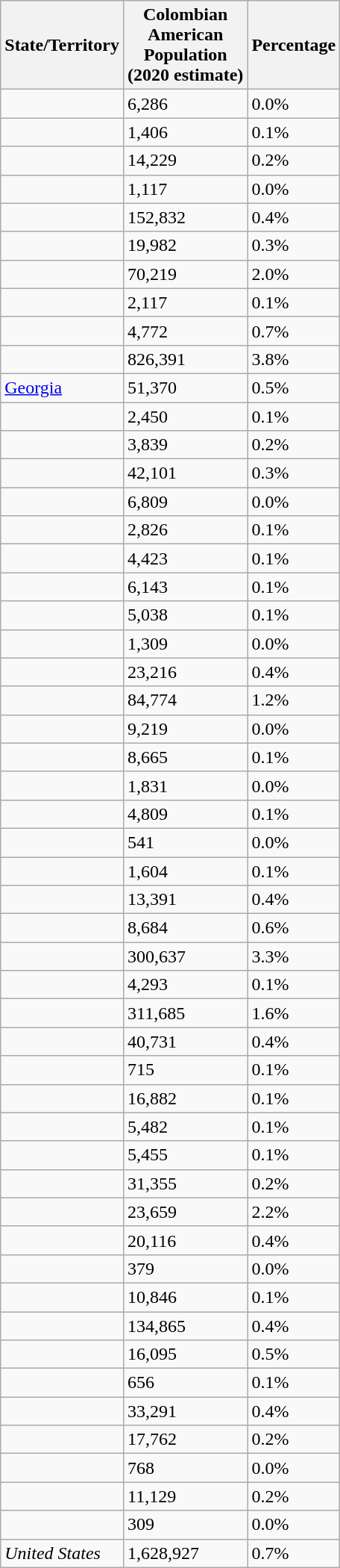<table class="wikitable sortable">
<tr>
<th>State/Territory</th>
<th>Colombian<br>American<br>Population<br>(2020 estimate)</th>
<th>Percentage</th>
</tr>
<tr>
<td></td>
<td>6,286</td>
<td>0.0%</td>
</tr>
<tr>
<td></td>
<td>1,406</td>
<td>0.1%</td>
</tr>
<tr>
<td></td>
<td>14,229</td>
<td>0.2%</td>
</tr>
<tr>
<td></td>
<td>1,117</td>
<td>0.0%</td>
</tr>
<tr>
<td></td>
<td>152,832</td>
<td>0.4%</td>
</tr>
<tr>
<td></td>
<td>19,982</td>
<td>0.3%</td>
</tr>
<tr>
<td></td>
<td>70,219</td>
<td>2.0%</td>
</tr>
<tr>
<td></td>
<td>2,117</td>
<td>0.1%</td>
</tr>
<tr>
<td></td>
<td>4,772</td>
<td>0.7%</td>
</tr>
<tr>
<td></td>
<td>826,391</td>
<td>3.8%</td>
</tr>
<tr>
<td> <a href='#'>Georgia</a></td>
<td>51,370</td>
<td>0.5%</td>
</tr>
<tr>
<td></td>
<td>2,450</td>
<td>0.1%</td>
</tr>
<tr>
<td></td>
<td>3,839</td>
<td>0.2%</td>
</tr>
<tr>
<td></td>
<td>42,101</td>
<td>0.3%</td>
</tr>
<tr>
<td></td>
<td>6,809</td>
<td>0.0%</td>
</tr>
<tr>
<td></td>
<td>2,826</td>
<td>0.1%</td>
</tr>
<tr>
<td></td>
<td>4,423</td>
<td>0.1%</td>
</tr>
<tr>
<td></td>
<td>6,143</td>
<td>0.1%</td>
</tr>
<tr>
<td></td>
<td>5,038</td>
<td>0.1%</td>
</tr>
<tr>
<td></td>
<td>1,309</td>
<td>0.0%</td>
</tr>
<tr>
<td></td>
<td>23,216</td>
<td>0.4%</td>
</tr>
<tr>
<td></td>
<td>84,774</td>
<td>1.2%</td>
</tr>
<tr>
<td></td>
<td>9,219</td>
<td>0.0%</td>
</tr>
<tr>
<td></td>
<td>8,665</td>
<td>0.1%</td>
</tr>
<tr>
<td></td>
<td>1,831</td>
<td>0.0%</td>
</tr>
<tr>
<td></td>
<td>4,809</td>
<td>0.1%</td>
</tr>
<tr>
<td></td>
<td>541</td>
<td>0.0%</td>
</tr>
<tr>
<td></td>
<td>1,604</td>
<td>0.1%</td>
</tr>
<tr>
<td></td>
<td>13,391</td>
<td>0.4%</td>
</tr>
<tr>
<td></td>
<td>8,684</td>
<td>0.6%</td>
</tr>
<tr>
<td></td>
<td>300,637</td>
<td>3.3%</td>
</tr>
<tr>
<td></td>
<td>4,293</td>
<td>0.1%</td>
</tr>
<tr>
<td></td>
<td>311,685</td>
<td>1.6%</td>
</tr>
<tr>
<td></td>
<td>40,731</td>
<td>0.4%</td>
</tr>
<tr>
<td></td>
<td>715</td>
<td>0.1%</td>
</tr>
<tr>
<td></td>
<td>16,882</td>
<td>0.1%</td>
</tr>
<tr>
<td></td>
<td>5,482</td>
<td>0.1%</td>
</tr>
<tr>
<td></td>
<td>5,455</td>
<td>0.1%</td>
</tr>
<tr>
<td></td>
<td>31,355</td>
<td>0.2%</td>
</tr>
<tr>
<td></td>
<td>23,659</td>
<td>2.2%</td>
</tr>
<tr>
<td></td>
<td>20,116</td>
<td>0.4%</td>
</tr>
<tr>
<td></td>
<td>379</td>
<td>0.0%</td>
</tr>
<tr>
<td></td>
<td>10,846</td>
<td>0.1%</td>
</tr>
<tr>
<td></td>
<td>134,865</td>
<td>0.4%</td>
</tr>
<tr>
<td></td>
<td>16,095</td>
<td>0.5%</td>
</tr>
<tr>
<td></td>
<td>656</td>
<td>0.1%</td>
</tr>
<tr>
<td></td>
<td>33,291</td>
<td>0.4%</td>
</tr>
<tr>
<td></td>
<td>17,762</td>
<td>0.2%</td>
</tr>
<tr>
<td></td>
<td>768</td>
<td>0.0%</td>
</tr>
<tr>
<td></td>
<td>11,129</td>
<td>0.2%</td>
</tr>
<tr>
<td></td>
<td>309</td>
<td>0.0%</td>
</tr>
<tr>
<td><em>United States</em></td>
<td>1,628,927</td>
<td>0.7%</td>
</tr>
</table>
